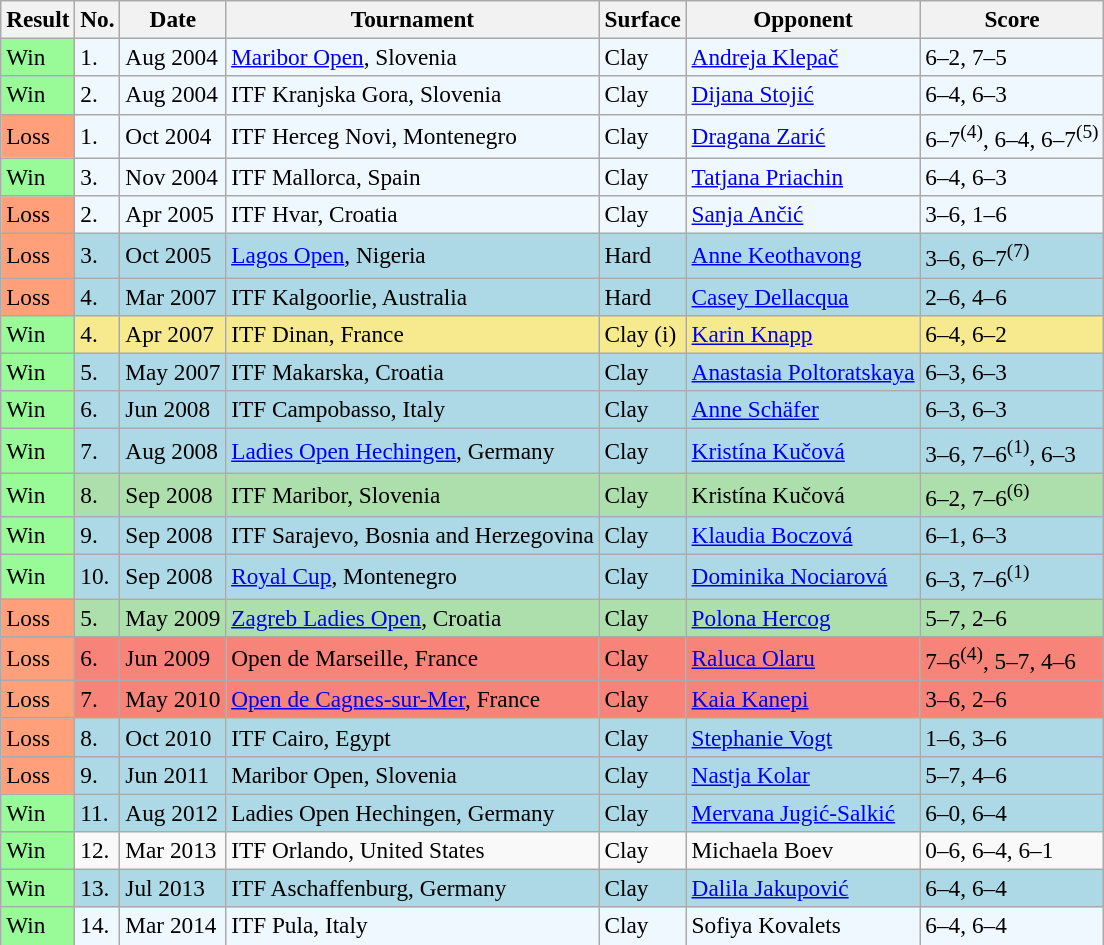<table class="sortable wikitable" style=font-size:97%>
<tr>
<th>Result</th>
<th>No.</th>
<th>Date</th>
<th>Tournament</th>
<th>Surface</th>
<th>Opponent</th>
<th class="unsortable">Score</th>
</tr>
<tr style="background:#f0f8ff;">
<td style="background:#98fb98;">Win</td>
<td>1.</td>
<td>Aug 2004</td>
<td><a href='#'>Maribor Open</a>, Slovenia</td>
<td>Clay</td>
<td> <a href='#'>Andreja Klepač</a></td>
<td>6–2, 7–5</td>
</tr>
<tr style="background:#f0f8ff;">
<td style="background:#98fb98;">Win</td>
<td>2.</td>
<td>Aug 2004</td>
<td>ITF Kranjska Gora, Slovenia</td>
<td>Clay</td>
<td> <a href='#'>Dijana Stojić</a></td>
<td>6–4, 6–3</td>
</tr>
<tr style="background:#f0f8ff;">
<td style="background:#ffa07a;">Loss</td>
<td>1.</td>
<td>Oct 2004</td>
<td>ITF Herceg Novi, Montenegro</td>
<td>Clay</td>
<td> <a href='#'>Dragana Zarić</a></td>
<td>6–7<sup>(4)</sup>, 6–4, 6–7<sup>(5)</sup></td>
</tr>
<tr style="background:#f0f8ff;">
<td style="background:#98fb98;">Win</td>
<td>3.</td>
<td>Nov 2004</td>
<td>ITF Mallorca, Spain</td>
<td>Clay</td>
<td> <a href='#'>Tatjana Priachin</a></td>
<td>6–4, 6–3</td>
</tr>
<tr style="background:#f0f8ff;">
<td style="background:#ffa07a;">Loss</td>
<td>2.</td>
<td>Apr 2005</td>
<td>ITF Hvar, Croatia</td>
<td>Clay</td>
<td> <a href='#'>Sanja Ančić</a></td>
<td>3–6, 1–6</td>
</tr>
<tr style="background:lightblue;">
<td style="background:#ffa07a;">Loss</td>
<td>3.</td>
<td>Oct 2005</td>
<td><a href='#'>Lagos Open</a>, Nigeria</td>
<td>Hard</td>
<td> <a href='#'>Anne Keothavong</a></td>
<td>3–6, 6–7<sup>(7)</sup></td>
</tr>
<tr style="background:lightblue;">
<td style="background:#ffa07a;">Loss</td>
<td>4.</td>
<td>Mar 2007</td>
<td>ITF Kalgoorlie, Australia</td>
<td>Hard</td>
<td> <a href='#'>Casey Dellacqua</a></td>
<td>2–6, 4–6</td>
</tr>
<tr style="background:#f7e98e;">
<td style="background:#98fb98;">Win</td>
<td>4.</td>
<td>Apr 2007</td>
<td>ITF Dinan, France</td>
<td>Clay (i)</td>
<td> <a href='#'>Karin Knapp</a></td>
<td>6–4, 6–2</td>
</tr>
<tr style="background:lightblue;">
<td style="background:#98fb98;">Win</td>
<td>5.</td>
<td>May 2007</td>
<td>ITF Makarska, Croatia</td>
<td>Clay</td>
<td> <a href='#'>Anastasia Poltoratskaya</a></td>
<td>6–3, 6–3</td>
</tr>
<tr style="background:lightblue;">
<td style="background:#98fb98;">Win</td>
<td>6.</td>
<td>Jun 2008</td>
<td>ITF Campobasso, Italy</td>
<td>Clay</td>
<td> <a href='#'>Anne Schäfer</a></td>
<td>6–3, 6–3</td>
</tr>
<tr style="background:lightblue;">
<td style="background:#98fb98;">Win</td>
<td>7.</td>
<td>Aug 2008</td>
<td><a href='#'>Ladies Open Hechingen</a>, Germany</td>
<td>Clay</td>
<td> <a href='#'>Kristína Kučová</a></td>
<td>3–6, 7–6<sup>(1)</sup>, 6–3</td>
</tr>
<tr style="background:#addfad;">
<td style="background:#98fb98;">Win</td>
<td>8.</td>
<td>Sep 2008</td>
<td>ITF Maribor, Slovenia</td>
<td>Clay</td>
<td> Kristína Kučová</td>
<td>6–2, 7–6<sup>(6)</sup></td>
</tr>
<tr style="background:lightblue;">
<td style="background:#98fb98;">Win</td>
<td>9.</td>
<td>Sep 2008</td>
<td>ITF Sarajevo, Bosnia and Herzegovina</td>
<td>Clay</td>
<td> <a href='#'>Klaudia Boczová</a></td>
<td>6–1, 6–3</td>
</tr>
<tr style="background:lightblue;">
<td style="background:#98fb98;">Win</td>
<td>10.</td>
<td>Sep 2008</td>
<td><a href='#'>Royal Cup</a>, Montenegro</td>
<td>Clay</td>
<td> <a href='#'>Dominika Nociarová</a></td>
<td>6–3, 7–6<sup>(1)</sup></td>
</tr>
<tr style="background:#addfad;">
<td style="background:#ffa07a;">Loss</td>
<td>5.</td>
<td>May 2009</td>
<td><a href='#'>Zagreb Ladies Open</a>, Croatia</td>
<td>Clay</td>
<td> <a href='#'>Polona Hercog</a></td>
<td>5–7, 2–6</td>
</tr>
<tr bgcolor=F88379>
<td style="background:#ffa07a;">Loss</td>
<td>6.</td>
<td>Jun 2009</td>
<td>Open de Marseille, France</td>
<td>Clay</td>
<td> <a href='#'>Raluca Olaru</a></td>
<td>7–6<sup>(4)</sup>, 5–7, 4–6</td>
</tr>
<tr bgcolor=F88379>
<td style="background:#ffa07a;">Loss</td>
<td>7.</td>
<td>May 2010</td>
<td><a href='#'>Open de Cagnes-sur-Mer</a>, France</td>
<td>Clay</td>
<td> <a href='#'>Kaia Kanepi</a></td>
<td>3–6, 2–6</td>
</tr>
<tr style="background:lightblue;">
<td style="background:#ffa07a;">Loss</td>
<td>8.</td>
<td>Oct 2010</td>
<td>ITF Cairo, Egypt</td>
<td>Clay</td>
<td> <a href='#'>Stephanie Vogt</a></td>
<td>1–6, 3–6</td>
</tr>
<tr style="background:lightblue;">
<td style="background:#ffa07a;">Loss</td>
<td>9.</td>
<td>Jun 2011</td>
<td>Maribor Open, Slovenia</td>
<td>Clay</td>
<td> <a href='#'>Nastja Kolar</a></td>
<td>5–7, 4–6</td>
</tr>
<tr style="background:lightblue;">
<td style="background:#98fb98;">Win</td>
<td>11.</td>
<td>Aug 2012</td>
<td>Ladies Open Hechingen, Germany</td>
<td>Clay</td>
<td> <a href='#'>Mervana Jugić-Salkić</a></td>
<td>6–0, 6–4</td>
</tr>
<tr>
<td style="background:#98fb98;">Win</td>
<td>12.</td>
<td>Mar 2013</td>
<td>ITF Orlando, United States</td>
<td>Clay</td>
<td> Michaela Boev</td>
<td>0–6, 6–4, 6–1</td>
</tr>
<tr style="background:lightblue;">
<td style="background:#98fb98;">Win</td>
<td>13.</td>
<td>Jul 2013</td>
<td>ITF Aschaffenburg,  Germany</td>
<td>Clay</td>
<td> <a href='#'>Dalila Jakupović</a></td>
<td>6–4, 6–4</td>
</tr>
<tr style="background:#f0f8ff;">
<td style="background:#98fb98;">Win</td>
<td>14.</td>
<td>Mar 2014</td>
<td>ITF Pula, Italy</td>
<td>Clay</td>
<td> Sofiya Kovalets</td>
<td>6–4, 6–4</td>
</tr>
</table>
